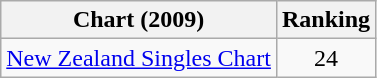<table class="wikitable">
<tr>
<th>Chart (2009)</th>
<th>Ranking</th>
</tr>
<tr>
<td><a href='#'>New Zealand Singles Chart</a></td>
<td style="text-align:center;">24</td>
</tr>
</table>
